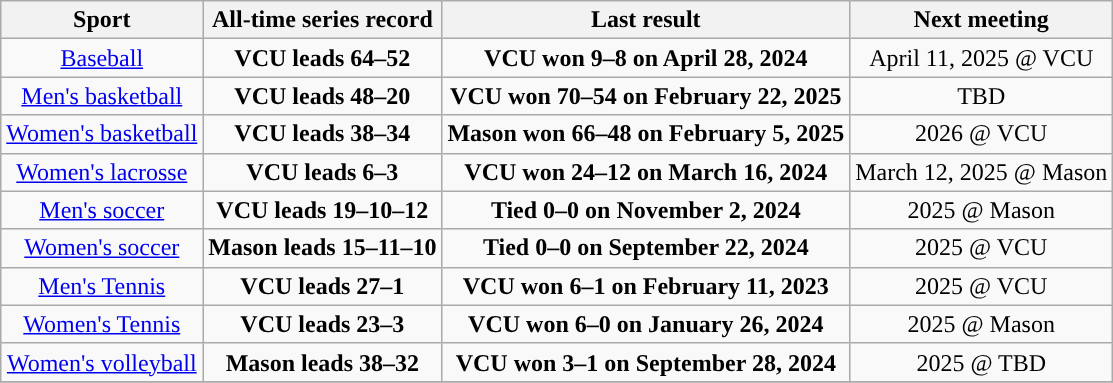<table class="wikitable" style="margin-left: 1em; margin-bottom: 1em; text-align: center">
<tr>
<th>Sport</th>
<th>All-time series record</th>
<th>Last result</th>
<th>Next meeting</th>
</tr>
<tr>
<td><a href='#'>Baseball</a></td>
<td><strong>VCU leads 64–52</strong></td>
<td><strong>VCU won 9–8 on April 28, 2024</strong></td>
<td>April 11, 2025 @ VCU</td>
</tr>
<tr>
<td><a href='#'>Men's basketball</a></td>
<td><strong>VCU leads 48–20</strong></td>
<td><strong>VCU won 70–54 on February 22, 2025</strong></td>
<td>TBD</td>
</tr>
<tr>
<td><a href='#'>Women's basketball</a></td>
<td><strong>VCU leads 38–34</strong></td>
<td><strong>Mason won 66–48 on February 5, 2025</strong></td>
<td>2026 @ VCU</td>
</tr>
<tr>
<td><a href='#'>Women's lacrosse</a></td>
<td><strong>VCU leads 6–3</strong></td>
<td><strong>VCU won 24–12 on March 16, 2024</strong></td>
<td>March 12, 2025 @ Mason</td>
</tr>
<tr>
<td><a href='#'>Men's soccer</a></td>
<td><strong>VCU leads 19–10–12</strong></td>
<td><strong>Tied 0–0 on November 2, 2024</strong></td>
<td>2025 @ Mason</td>
</tr>
<tr>
<td><a href='#'>Women's soccer</a></td>
<td><strong>Mason leads 15–11–10</strong></td>
<td><strong>Tied 0–0 on September 22, 2024</strong></td>
<td>2025 @ VCU</td>
</tr>
<tr>
<td><a href='#'>Men's Tennis</a></td>
<td><strong>VCU leads 27–1</strong></td>
<td><strong>VCU won 6–1 on February 11, 2023</strong></td>
<td>2025 @ VCU</td>
</tr>
<tr>
<td><a href='#'>Women's Tennis</a></td>
<td><strong>VCU leads 23–3</strong></td>
<td><strong>VCU won 6–0 on January 26, 2024</strong></td>
<td>2025 @ Mason</td>
</tr>
<tr>
<td><a href='#'>Women's volleyball</a></td>
<td><strong>Mason leads 38–32</strong></td>
<td><strong>VCU won 3–1 on September 28, 2024</strong></td>
<td>2025 @ TBD</td>
</tr>
<tr>
</tr>
</table>
